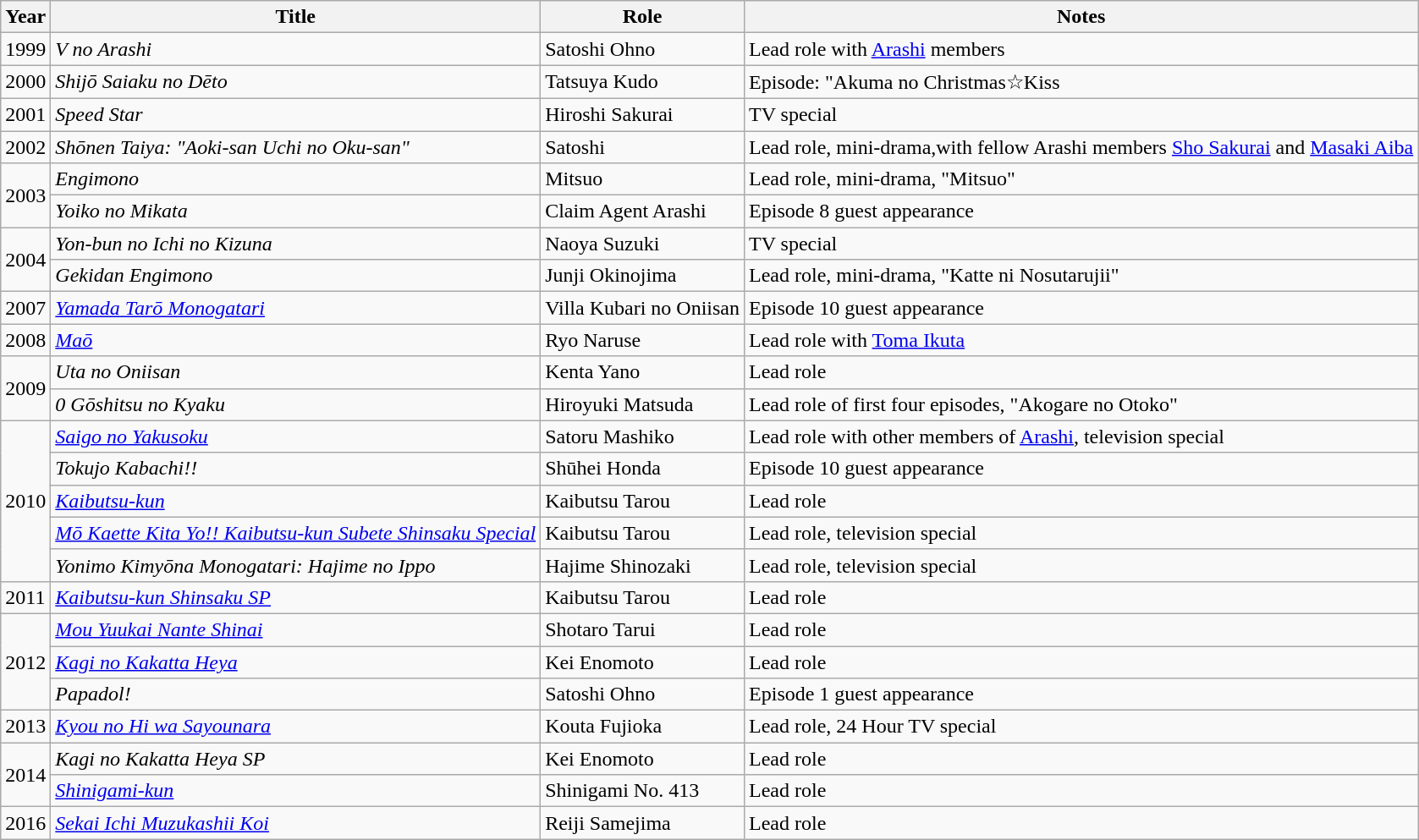<table class="wikitable sortable">
<tr>
<th>Year</th>
<th>Title</th>
<th>Role</th>
<th class="unsortable">Notes</th>
</tr>
<tr>
<td>1999</td>
<td><em>V no Arashi</em></td>
<td>Satoshi Ohno</td>
<td>Lead role with <a href='#'>Arashi</a> members</td>
</tr>
<tr>
<td>2000</td>
<td><em>Shijō Saiaku no Dēto</em></td>
<td>Tatsuya Kudo</td>
<td>Episode: "Akuma no Christmas☆Kiss</td>
</tr>
<tr>
<td>2001</td>
<td><em>Speed Star</em></td>
<td>Hiroshi Sakurai</td>
<td>TV special</td>
</tr>
<tr>
<td>2002</td>
<td><em>Shōnen Taiya: "Aoki-san Uchi no Oku-san"</em></td>
<td>Satoshi</td>
<td>Lead role, mini-drama,with fellow Arashi members <a href='#'>Sho Sakurai</a> and <a href='#'>Masaki Aiba</a></td>
</tr>
<tr>
<td rowspan="2">2003</td>
<td><em>Engimono</em></td>
<td>Mitsuo</td>
<td>Lead role, mini-drama, "Mitsuo"</td>
</tr>
<tr>
<td><em>Yoiko no Mikata</em></td>
<td>Claim Agent Arashi</td>
<td>Episode 8 guest appearance</td>
</tr>
<tr>
<td rowspan="2">2004</td>
<td><em>Yon-bun no Ichi no Kizuna</em></td>
<td>Naoya Suzuki</td>
<td>TV special</td>
</tr>
<tr>
<td><em>Gekidan Engimono</em></td>
<td>Junji Okinojima</td>
<td>Lead role, mini-drama, "Katte ni Nosutarujii"</td>
</tr>
<tr>
<td>2007</td>
<td><em><a href='#'>Yamada Tarō Monogatari</a></em></td>
<td>Villa Kubari no Oniisan</td>
<td>Episode 10 guest appearance</td>
</tr>
<tr>
<td>2008</td>
<td><em><a href='#'>Maō</a></em></td>
<td>Ryo Naruse</td>
<td>Lead role with <a href='#'>Toma Ikuta</a></td>
</tr>
<tr>
<td rowspan="2">2009</td>
<td><em>Uta no Oniisan</em></td>
<td>Kenta Yano</td>
<td>Lead role</td>
</tr>
<tr>
<td><em>0 Gōshitsu no Kyaku</em></td>
<td>Hiroyuki Matsuda</td>
<td>Lead role of first four episodes, "Akogare no Otoko"</td>
</tr>
<tr>
<td rowspan="5">2010</td>
<td><em><a href='#'>Saigo no Yakusoku</a></em></td>
<td>Satoru Mashiko</td>
<td>Lead role with other members of <a href='#'>Arashi</a>, television special</td>
</tr>
<tr>
<td><em>Tokujo Kabachi!!</em></td>
<td>Shūhei Honda</td>
<td>Episode 10 guest appearance</td>
</tr>
<tr>
<td><em><a href='#'>Kaibutsu-kun</a></em></td>
<td>Kaibutsu Tarou</td>
<td>Lead role</td>
</tr>
<tr>
<td><em><a href='#'>Mō Kaette Kita Yo!! Kaibutsu-kun Subete Shinsaku Special</a></em></td>
<td>Kaibutsu Tarou</td>
<td>Lead role, television special</td>
</tr>
<tr>
<td><em>Yonimo Kimyōna Monogatari: Hajime no Ippo</em></td>
<td>Hajime Shinozaki</td>
<td>Lead role, television special</td>
</tr>
<tr>
<td>2011</td>
<td><em><a href='#'>Kaibutsu-kun Shinsaku SP</a></em></td>
<td>Kaibutsu Tarou</td>
<td>Lead role</td>
</tr>
<tr>
<td rowspan="3">2012</td>
<td><em><a href='#'>Mou Yuukai Nante Shinai</a></em></td>
<td>Shotaro Tarui</td>
<td>Lead role</td>
</tr>
<tr>
<td><em><a href='#'>Kagi no Kakatta Heya</a></em></td>
<td>Kei Enomoto</td>
<td>Lead role</td>
</tr>
<tr>
<td><em>Papadol!</em></td>
<td>Satoshi Ohno</td>
<td>Episode 1 guest appearance</td>
</tr>
<tr>
<td>2013</td>
<td><em><a href='#'>Kyou no Hi wa Sayounara</a></em></td>
<td>Kouta Fujioka</td>
<td>Lead role, 24 Hour TV special</td>
</tr>
<tr>
<td rowspan="2">2014</td>
<td><em>Kagi no Kakatta Heya SP</em></td>
<td>Kei Enomoto</td>
<td>Lead role</td>
</tr>
<tr>
<td><em><a href='#'>Shinigami-kun</a></em></td>
<td>Shinigami No. 413</td>
<td>Lead role</td>
</tr>
<tr>
<td>2016</td>
<td><em><a href='#'>Sekai Ichi Muzukashii Koi</a></em></td>
<td>Reiji Samejima</td>
<td>Lead role</td>
</tr>
</table>
